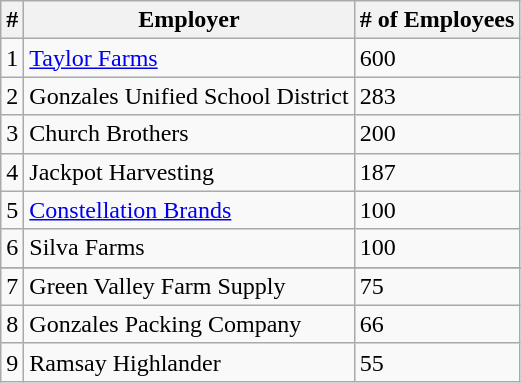<table class="wikitable" border="1">
<tr>
<th>#</th>
<th>Employer</th>
<th># of Employees</th>
</tr>
<tr>
<td>1</td>
<td><a href='#'>Taylor Farms</a></td>
<td>600</td>
</tr>
<tr>
<td>2</td>
<td>Gonzales Unified School District</td>
<td>283</td>
</tr>
<tr>
<td>3</td>
<td>Church Brothers</td>
<td>200</td>
</tr>
<tr>
<td>4</td>
<td>Jackpot Harvesting</td>
<td>187</td>
</tr>
<tr>
<td>5</td>
<td><a href='#'>Constellation Brands</a></td>
<td>100</td>
</tr>
<tr>
<td>6</td>
<td>Silva Farms</td>
<td>100</td>
</tr>
<tr>
</tr>
<tr>
<td>7</td>
<td>Green Valley Farm Supply</td>
<td>75</td>
</tr>
<tr>
<td>8</td>
<td>Gonzales Packing Company</td>
<td>66</td>
</tr>
<tr>
<td>9</td>
<td>Ramsay Highlander</td>
<td>55</td>
</tr>
</table>
